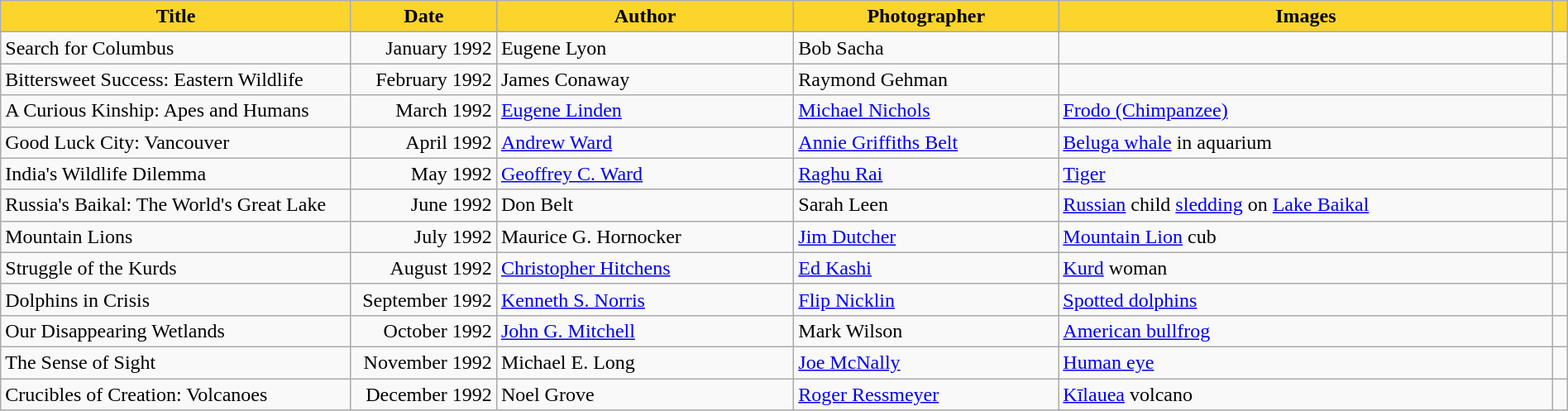<table class="wikitable" style="width:100%">
<tr>
<th scope="col" style="background-color:#fbd42c;" width=275px>Title</th>
<th scope="col" style="background-color:#fbd42c;" width=110>Date</th>
<th scope="col" style="background-color:#fbd42c;">Author</th>
<th scope="col" style="background-color:#fbd42c;">Photographer</th>
<th scope="col" style="background-color:#fbd42c;">Images</th>
<th scope="col" ! style="background-color:#fbd42c;"></th>
</tr>
<tr>
<td scope="row">Search for Columbus</td>
<td style="text-align:right;">January 1992</td>
<td>Eugene Lyon</td>
<td>Bob Sacha</td>
<td></td>
<td></td>
</tr>
<tr>
<td scope="row">Bittersweet Success: Eastern Wildlife</td>
<td style="text-align:right;">February 1992</td>
<td>James Conaway</td>
<td>Raymond Gehman</td>
<td></td>
<td></td>
</tr>
<tr>
<td scope="row">A Curious Kinship: Apes and Humans</td>
<td style="text-align:right;">March 1992</td>
<td><a href='#'>Eugene Linden</a></td>
<td><a href='#'>Michael Nichols</a></td>
<td><a href='#'>Frodo (Chimpanzee)</a></td>
<td></td>
</tr>
<tr>
<td scope="row">Good Luck City: Vancouver</td>
<td style="text-align:right;">April 1992</td>
<td><a href='#'>Andrew Ward</a></td>
<td><a href='#'>Annie Griffiths Belt</a></td>
<td><a href='#'>Beluga whale</a> in aquarium</td>
<td></td>
</tr>
<tr>
<td scope="row">India's Wildlife Dilemma</td>
<td style="text-align:right;">May 1992</td>
<td><a href='#'>Geoffrey C. Ward</a></td>
<td><a href='#'>Raghu Rai</a></td>
<td><a href='#'>Tiger</a></td>
<td></td>
</tr>
<tr>
<td scope="row">Russia's Baikal: The World's Great Lake</td>
<td style="text-align:right;">June 1992</td>
<td>Don Belt</td>
<td>Sarah Leen</td>
<td><a href='#'>Russian</a> child <a href='#'>sledding</a> on <a href='#'>Lake Baikal</a></td>
<td></td>
</tr>
<tr>
<td scope="row">Mountain Lions</td>
<td style="text-align:right;">July 1992</td>
<td>Maurice G. Hornocker</td>
<td><a href='#'>Jim Dutcher</a></td>
<td><a href='#'>Mountain Lion</a> cub</td>
<td></td>
</tr>
<tr>
<td scope="row">Struggle of the Kurds</td>
<td style="text-align:right;">August 1992</td>
<td><a href='#'>Christopher Hitchens</a></td>
<td><a href='#'>Ed Kashi</a></td>
<td><a href='#'>Kurd</a> woman</td>
<td></td>
</tr>
<tr>
<td scope="row">Dolphins in Crisis</td>
<td style="text-align:right;">September 1992</td>
<td><a href='#'>Kenneth S. Norris</a></td>
<td><a href='#'>Flip Nicklin</a></td>
<td><a href='#'>Spotted dolphins</a></td>
<td></td>
</tr>
<tr>
<td scope="row">Our Disappearing Wetlands</td>
<td style="text-align:right;">October 1992</td>
<td><a href='#'>John G. Mitchell</a></td>
<td>Mark Wilson</td>
<td><a href='#'>American bullfrog</a></td>
<td></td>
</tr>
<tr>
<td scope="row">The Sense of Sight</td>
<td style="text-align:right;">November 1992</td>
<td>Michael E. Long</td>
<td><a href='#'>Joe McNally</a></td>
<td><a href='#'>Human eye</a></td>
<td></td>
</tr>
<tr>
<td scope="row">Crucibles of Creation: Volcanoes</td>
<td style="text-align:right;">December 1992</td>
<td>Noel Grove</td>
<td><a href='#'>Roger Ressmeyer</a></td>
<td><a href='#'>Kīlauea</a> volcano</td>
<td></td>
</tr>
</table>
